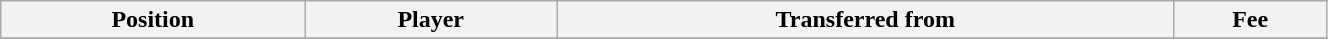<table class="wikitable sortable" style="width:70%; text-align:center; font-size:100%; text-align:left;">
<tr>
<th>Position</th>
<th>Player</th>
<th>Transferred from</th>
<th>Fee</th>
</tr>
<tr>
</tr>
</table>
